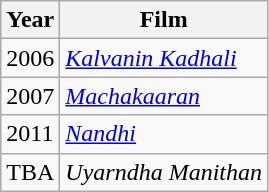<table class="wikitable">
<tr>
<th>Year</th>
<th>Film</th>
</tr>
<tr>
<td>2006</td>
<td><em><a href='#'>Kalvanin Kadhali</a></em></td>
</tr>
<tr>
<td>2007</td>
<td><em><a href='#'>Machakaaran</a></em></td>
</tr>
<tr>
<td>2011</td>
<td><em><a href='#'>Nandhi</a></em></td>
</tr>
<tr>
<td>TBA</td>
<td><em>Uyarndha Manithan</em></td>
</tr>
</table>
